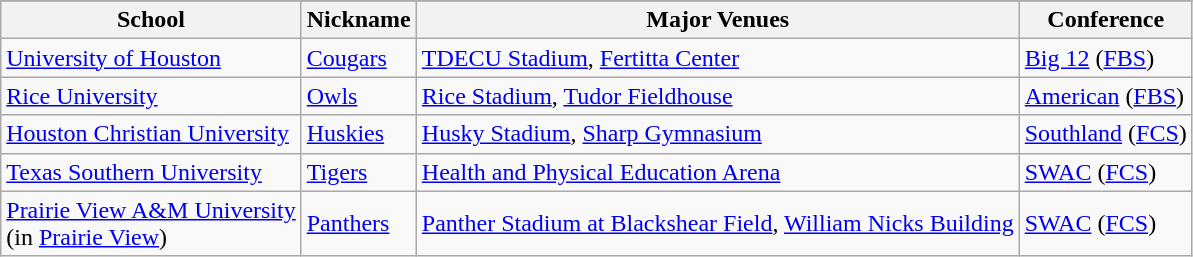<table class="wikitable">
<tr>
</tr>
<tr>
<th scope="col">School</th>
<th scope="col">Nickname</th>
<th scope="col">Major Venues</th>
<th scope="col">Conference</th>
</tr>
<tr>
<td><a href='#'>University of Houston</a></td>
<td><a href='#'>Cougars</a></td>
<td><a href='#'>TDECU Stadium</a>, <a href='#'>Fertitta Center</a></td>
<td><a href='#'>Big 12</a> (<a href='#'>FBS</a>)</td>
</tr>
<tr>
<td><a href='#'>Rice University</a></td>
<td><a href='#'>Owls</a></td>
<td><a href='#'>Rice Stadium</a>, <a href='#'>Tudor Fieldhouse</a></td>
<td><a href='#'>American</a> (<a href='#'>FBS</a>)</td>
</tr>
<tr>
<td><a href='#'>Houston Christian University</a></td>
<td><a href='#'>Huskies</a></td>
<td><a href='#'>Husky Stadium</a>, <a href='#'>Sharp Gymnasium</a></td>
<td><a href='#'>Southland</a> (<a href='#'>FCS</a>)</td>
</tr>
<tr>
<td><a href='#'>Texas Southern University</a></td>
<td><a href='#'>Tigers</a></td>
<td><a href='#'>Health and Physical Education Arena</a></td>
<td><a href='#'>SWAC</a> (<a href='#'>FCS</a>)</td>
</tr>
<tr>
<td><a href='#'>Prairie View A&M University</a><br>(in <a href='#'>Prairie View</a>)</td>
<td><a href='#'>Panthers</a></td>
<td><a href='#'>Panther Stadium at Blackshear Field</a>, <a href='#'>William Nicks Building</a></td>
<td><a href='#'>SWAC</a> (<a href='#'>FCS</a>)</td>
</tr>
</table>
